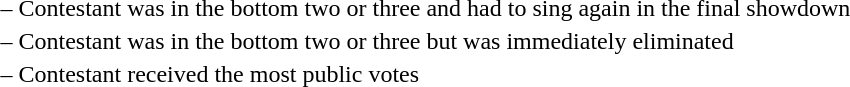<table>
<tr>
<td> –</td>
<td>Contestant was in the bottom two or three and had to sing again in the final showdown</td>
</tr>
<tr>
<td> –</td>
<td>Contestant was in the bottom two or three but was immediately eliminated</td>
</tr>
<tr>
<td> –</td>
<td>Contestant received the most public votes</td>
</tr>
</table>
